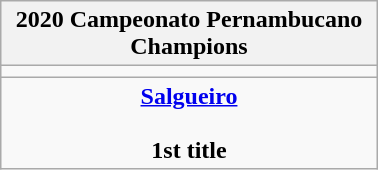<table class="wikitable" style="text-align: center; margin: 0 auto; width: 20%">
<tr>
<th>2020 Campeonato Pernambucano Champions</th>
</tr>
<tr>
<td></td>
</tr>
<tr>
<td><strong><a href='#'>Salgueiro</a></strong><br><br><strong>1st title</strong></td>
</tr>
</table>
